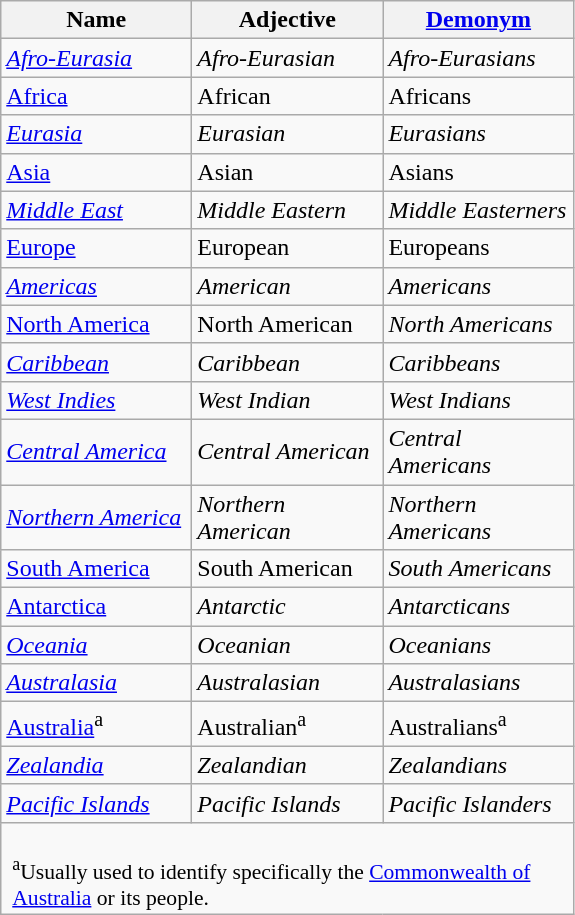<table class="wikitable">
<tr>
<th width="120px">Name</th>
<th width="120px">Adjective</th>
<th width="120px"><a href='#'>Demonym</a></th>
</tr>
<tr>
<td><em><a href='#'>Afro-Eurasia</a></em></td>
<td><em>Afro-Eurasian</em></td>
<td><em>Afro-Eurasians</em></td>
</tr>
<tr>
<td><a href='#'>Africa</a></td>
<td>African</td>
<td>Africans</td>
</tr>
<tr>
<td><em><a href='#'>Eurasia</a></em></td>
<td><em>Eurasian</em></td>
<td><em>Eurasians</em></td>
</tr>
<tr>
<td><a href='#'>Asia</a></td>
<td>Asian</td>
<td>Asians</td>
</tr>
<tr>
<td><em><a href='#'>Middle East</a></em></td>
<td><em>Middle Eastern</em></td>
<td><em>Middle Easterners</em></td>
</tr>
<tr>
<td><a href='#'>Europe</a></td>
<td>European</td>
<td>Europeans</td>
</tr>
<tr>
<td><em><a href='#'>Americas</a></em></td>
<td><em>American</em></td>
<td><em>Americans</em></td>
</tr>
<tr>
<td><a href='#'>North America</a></td>
<td>North American</td>
<td><em>North Americans</em></td>
</tr>
<tr>
<td><em><a href='#'>Caribbean</a></em></td>
<td><em>Caribbean</em></td>
<td><em>Caribbeans</em></td>
</tr>
<tr>
<td><em><a href='#'>West Indies</a></em></td>
<td><em>West Indian</em></td>
<td><em>West Indians</em></td>
</tr>
<tr>
<td><em><a href='#'>Central America</a></em></td>
<td><em>Central American</em></td>
<td><em>Central Americans</em></td>
</tr>
<tr>
<td><em><a href='#'>Northern America</a></em></td>
<td><em>Northern American</em></td>
<td><em>Northern Americans</em></td>
</tr>
<tr>
<td><a href='#'>South America</a></td>
<td>South American</td>
<td><em>South Americans</em></td>
</tr>
<tr>
<td><a href='#'>Antarctica</a></td>
<td><em>Antarctic</em></td>
<td><em>Antarcticans</em></td>
</tr>
<tr>
<td><em><a href='#'>Oceania</a></em></td>
<td><em>Oceanian</em></td>
<td><em>Oceanians</em></td>
</tr>
<tr>
<td><em><a href='#'>Australasia</a></em></td>
<td><em>Australasian</em></td>
<td><em>Australasians</em></td>
</tr>
<tr>
<td><a href='#'>Australia</a><sup>a</sup></td>
<td>Australian<sup>a</sup></td>
<td>Australians<sup>a</sup></td>
</tr>
<tr>
<td><em><a href='#'>Zealandia</a></em></td>
<td><em>Zealandian</em></td>
<td><em>Zealandians</em></td>
</tr>
<tr>
<td><em><a href='#'>Pacific Islands</a></em></td>
<td><em>Pacific Islands</em></td>
<td><em>Pacific Islanders</em></td>
</tr>
<tr>
<td colspan="3" style="padding-left:0.5em; font-size:90%;"><br><sup>a</sup>Usually used to identify specifically the <a href='#'>Commonwealth of Australia</a> or its people.<br></td>
</tr>
</table>
